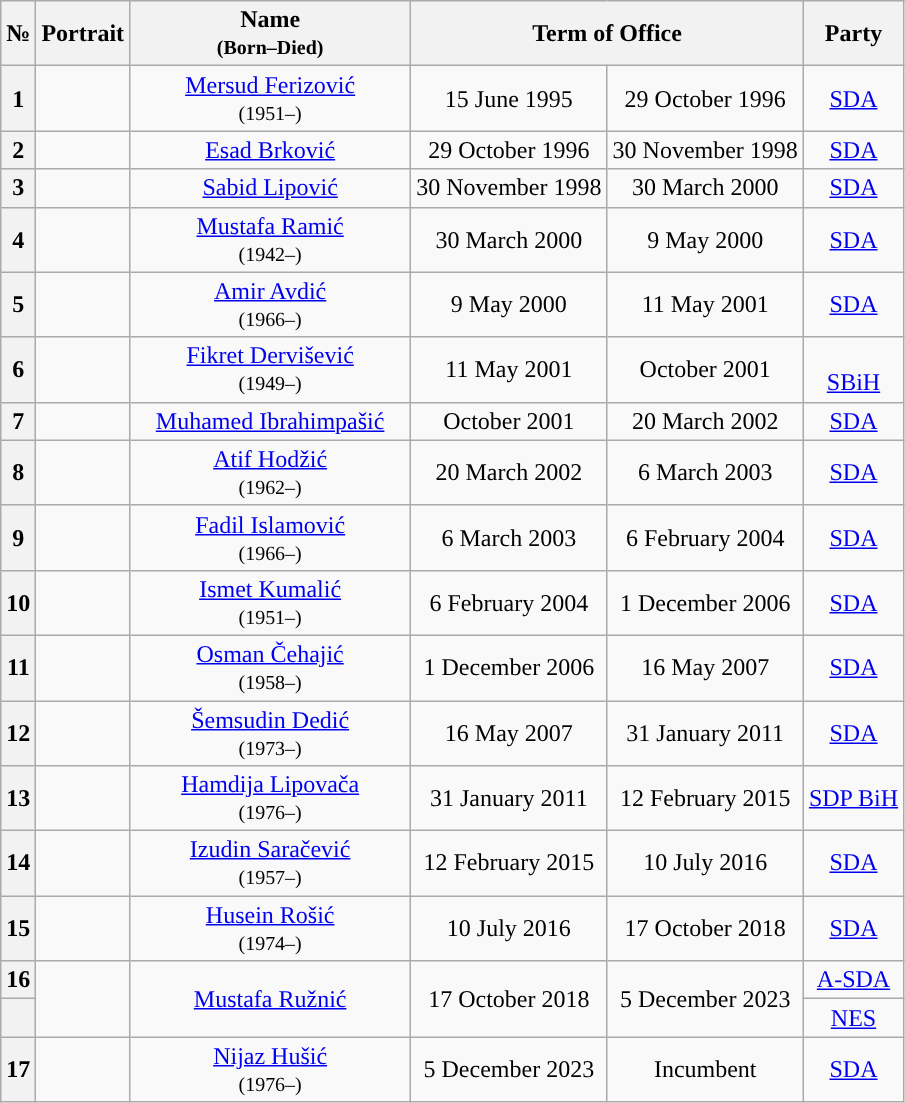<table class="wikitable" style="text-align:center">
<tr ->
<th>№</th>
<th>Portrait</th>
<th width=180>Name<br><small>(Born–Died)</small></th>
<th colspan=2>Term of Office</th>
<th>Party</th>
</tr>
<tr ->
<th style="background:">1</th>
<td></td>
<td><a href='#'>Mersud Ferizović</a><br><small>(1951–)</small></td>
<td>15 June 1995</td>
<td>29 October 1996</td>
<td><a href='#'>SDA</a></td>
</tr>
<tr ->
<th style="background:">2</th>
<td></td>
<td><a href='#'>Esad Brković</a></td>
<td>29 October 1996</td>
<td>30 November 1998</td>
<td><a href='#'>SDA</a></td>
</tr>
<tr ->
<th style="background:">3</th>
<td></td>
<td><a href='#'>Sabid Lipović</a></td>
<td>30 November 1998</td>
<td>30 March 2000</td>
<td><a href='#'>SDA</a></td>
</tr>
<tr ->
<th style="background:">4</th>
<td></td>
<td><a href='#'>Mustafa Ramić</a><br><small>(1942–)</small></td>
<td>30 March 2000</td>
<td>9 May 2000</td>
<td><a href='#'>SDA</a></td>
</tr>
<tr ->
<th style="background:">5</th>
<td></td>
<td><a href='#'>Amir Avdić</a><br><small>(1966–)</small></td>
<td>9 May 2000</td>
<td>11 May 2001</td>
<td><a href='#'>SDA</a></td>
</tr>
<tr ->
<th ! style="background:">6</th>
<td></td>
<td><a href='#'>Fikret Dervišević</a><br><small>(1949–)</small></td>
<td>11 May 2001</td>
<td>October 2001</td>
<td><br><a href='#'>SBiH</a></td>
</tr>
<tr ->
<th style="background:">7</th>
<td></td>
<td><a href='#'>Muhamed Ibrahimpašić</a></td>
<td>October 2001</td>
<td>20 March 2002</td>
<td><a href='#'>SDA</a></td>
</tr>
<tr ->
<th style="background:">8</th>
<td></td>
<td><a href='#'>Atif Hodžić</a><br><small>(1962–)</small></td>
<td>20 March 2002</td>
<td>6 March 2003</td>
<td><a href='#'>SDA</a></td>
</tr>
<tr ->
<th style="background:">9</th>
<td></td>
<td><a href='#'>Fadil Islamović</a><br><small>(1966–)</small></td>
<td>6 March 2003</td>
<td>6 February 2004</td>
<td><a href='#'>SDA</a></td>
</tr>
<tr ->
<th style="background:">10</th>
<td></td>
<td><a href='#'>Ismet Kumalić</a><br><small>(1951–)</small></td>
<td>6 February 2004</td>
<td>1 December 2006</td>
<td><a href='#'>SDA</a></td>
</tr>
<tr ->
<th style="background:">11</th>
<td></td>
<td><a href='#'>Osman Čehajić</a><br><small>(1958–)</small></td>
<td>1 December 2006</td>
<td>16 May 2007</td>
<td><a href='#'>SDA</a></td>
</tr>
<tr ->
<th style="background:">12</th>
<td></td>
<td><a href='#'>Šemsudin Dedić</a><br><small>(1973–)</small></td>
<td>16 May 2007</td>
<td>31 January 2011</td>
<td><a href='#'>SDA</a></td>
</tr>
<tr ->
<th style="background:">13</th>
<td></td>
<td><a href='#'>Hamdija Lipovača</a><br><small>(1976–)</small></td>
<td>31 January 2011</td>
<td>12 February 2015</td>
<td><a href='#'>SDP BiH</a></td>
</tr>
<tr ->
<th style="background:">14</th>
<td></td>
<td><a href='#'>Izudin Saračević</a><br><small>(1957–)</small></td>
<td>12 February 2015</td>
<td>10 July 2016</td>
<td><a href='#'>SDA</a></td>
</tr>
<tr ->
<th style="background:">15</th>
<td></td>
<td><a href='#'>Husein Rošić</a><br><small>(1974–)</small></td>
<td>10 July 2016</td>
<td>17 October 2018</td>
<td><a href='#'>SDA</a></td>
</tr>
<tr ->
<th style="background:">16</th>
<td rowspan="2"></td>
<td rowspan="2"><a href='#'>Mustafa Ružnić</a><br></td>
<td rowspan="2">17 October 2018</td>
<td rowspan="2">5 December 2023</td>
<td><a href='#'>A-SDA</a><br></td>
</tr>
<tr ->
<th style="background:"></th>
<td><a href='#'>NES</a><br></td>
</tr>
<tr ->
<th style="background:">17</th>
<td></td>
<td><a href='#'>Nijaz Hušić</a><br><small>(1976–)</small></td>
<td>5 December 2023</td>
<td>Incumbent</td>
<td><a href='#'>SDA</a></td>
</tr>
</table>
